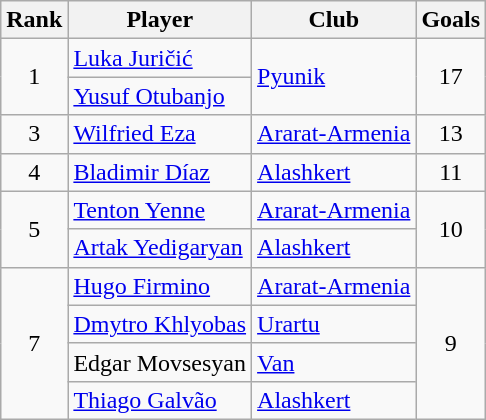<table class="wikitable" style="text-align:center">
<tr>
<th>Rank</th>
<th>Player</th>
<th>Club</th>
<th>Goals</th>
</tr>
<tr>
<td rowspan="2">1</td>
<td align="left"> <a href='#'>Luka Juričić</a></td>
<td rowspan="2" align="left"><a href='#'>Pyunik</a></td>
<td rowspan="2">17</td>
</tr>
<tr>
<td align="left"> <a href='#'>Yusuf Otubanjo</a></td>
</tr>
<tr>
<td rowspan="1">3</td>
<td align="left"> <a href='#'>Wilfried Eza</a></td>
<td align="left"><a href='#'>Ararat-Armenia</a></td>
<td rowspan="1">13</td>
</tr>
<tr>
<td rowspan="1">4</td>
<td align="left"> <a href='#'>Bladimir Díaz</a></td>
<td align="left"><a href='#'>Alashkert</a></td>
<td rowspan="1">11</td>
</tr>
<tr>
<td rowspan="2">5</td>
<td align="left"> <a href='#'>Tenton Yenne</a></td>
<td align="left"><a href='#'>Ararat-Armenia</a></td>
<td rowspan="2">10</td>
</tr>
<tr>
<td align="left"> <a href='#'>Artak Yedigaryan</a></td>
<td align="left"><a href='#'>Alashkert</a></td>
</tr>
<tr>
<td rowspan="4">7</td>
<td align="left"> <a href='#'>Hugo Firmino</a></td>
<td align="left"><a href='#'>Ararat-Armenia</a></td>
<td rowspan="4">9</td>
</tr>
<tr>
<td align="left"> <a href='#'>Dmytro Khlyobas</a></td>
<td align="left"><a href='#'>Urartu</a></td>
</tr>
<tr>
<td align="left"> Edgar Movsesyan</td>
<td align="left"><a href='#'>Van</a></td>
</tr>
<tr>
<td align="left"> <a href='#'>Thiago Galvão</a></td>
<td align="left"><a href='#'>Alashkert</a></td>
</tr>
</table>
